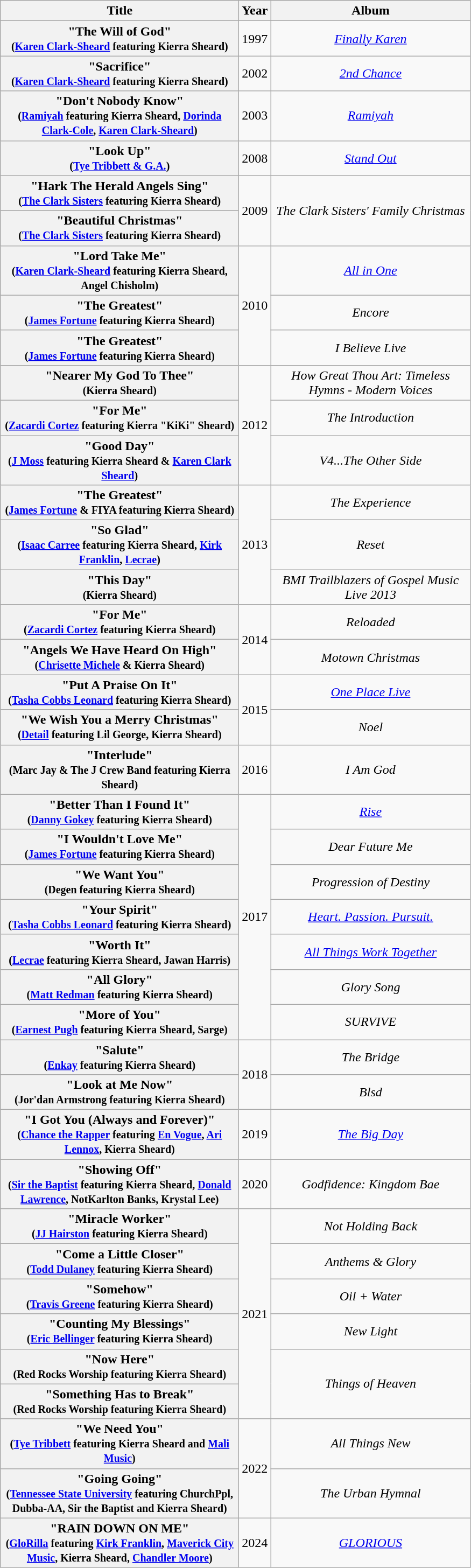<table class="wikitable plainrowheaders" style="text-align:center;" border="1">
<tr>
<th scope="col" style="width:18em;">Title</th>
<th scope="col" style="width:1em;">Year</th>
<th scope="col" style="width:15em;">Album</th>
</tr>
<tr>
<th scope="row">"The Will of God"<br><small>(<a href='#'>Karen Clark-Sheard</a> featuring Kierra Sheard)</small></th>
<td rowspan="1">1997</td>
<td><em><a href='#'>Finally Karen</a></em></td>
</tr>
<tr>
<th scope="row">"Sacrifice"<br><small>(<a href='#'>Karen Clark-Sheard</a> featuring Kierra Sheard)</small></th>
<td rowspan="1">2002</td>
<td><em><a href='#'>2nd Chance</a></em></td>
</tr>
<tr>
<th scope="row">"Don't Nobody Know"<br><small>(<a href='#'>Ramiyah</a> featuring Kierra Sheard, <a href='#'>Dorinda Clark-Cole</a>, <a href='#'>Karen Clark-Sheard</a>)</small></th>
<td rowspan="1">2003</td>
<td><em><a href='#'>Ramiyah</a></em></td>
</tr>
<tr>
<th scope="row">"Look Up"<br><small>(<a href='#'>Tye Tribbett & G.A.</a>)</small></th>
<td rowspan="1">2008</td>
<td><em><a href='#'>Stand Out</a></em></td>
</tr>
<tr>
<th scope="row">"Hark The Herald Angels Sing"<br><small>(<a href='#'>The Clark Sisters</a> featuring Kierra Sheard)</small></th>
<td rowspan="2">2009</td>
<td rowspan="2"><em>The Clark Sisters' Family Christmas</em></td>
</tr>
<tr>
<th scope="row">"Beautiful Christmas"<br><small>(<a href='#'>The Clark Sisters</a> featuring Kierra Sheard)</small></th>
</tr>
<tr>
<th scope="row">"Lord Take Me"<br><small>(<a href='#'>Karen Clark-Sheard</a> featuring Kierra Sheard, Angel Chisholm)</small></th>
<td rowspan="3">2010</td>
<td><em><a href='#'>All in One</a></em></td>
</tr>
<tr>
<th scope="row">"The Greatest"<br><small>(<a href='#'>James Fortune</a> featuring Kierra Sheard)</small></th>
<td><em>Encore</em></td>
</tr>
<tr>
<th scope="row">"The Greatest"<br><small>(<a href='#'>James Fortune</a> featuring Kierra Sheard)</small></th>
<td><em>I Believe Live</em></td>
</tr>
<tr>
<th scope="row">"Nearer My God To Thee"<br><small>(Kierra Sheard)</small></th>
<td rowspan="3">2012</td>
<td><em>How Great Thou Art: Timeless Hymns - Modern Voices</em></td>
</tr>
<tr>
<th scope="row">"For Me"<br><small>(<a href='#'>Zacardi Cortez</a> featuring Kierra "KiKi" Sheard)</small></th>
<td><em>The Introduction</em></td>
</tr>
<tr>
<th scope="row">"Good Day"<br><small>(<a href='#'>J Moss</a> featuring Kierra Sheard & <a href='#'>Karen Clark Sheard</a>)</small></th>
<td><em>V4...The Other Side</em></td>
</tr>
<tr>
<th scope="row">"The Greatest"<br><small>(<a href='#'>James Fortune</a> & FIYA featuring Kierra Sheard)</small></th>
<td rowspan="3">2013</td>
<td><em>The Experience</em></td>
</tr>
<tr>
<th scope="row">"So Glad"<br><small>(<a href='#'>Isaac Carree</a> featuring Kierra Sheard, <a href='#'>Kirk Franklin</a>, <a href='#'>Lecrae</a>)</small></th>
<td><em>Reset</em></td>
</tr>
<tr>
<th scope="row">"This Day"<br><small>(Kierra Sheard)</small></th>
<td><em>BMI Trailblazers of Gospel Music Live 2013</em></td>
</tr>
<tr>
<th scope="row">"For Me"<br><small>(<a href='#'>Zacardi Cortez</a> featuring Kierra Sheard)</small></th>
<td rowspan="2">2014</td>
<td><em>Reloaded</em></td>
</tr>
<tr>
<th scope="row">"Angels We Have Heard On High"<br><small>(<a href='#'>Chrisette Michele</a> & Kierra Sheard)</small></th>
<td><em>Motown Christmas</em></td>
</tr>
<tr>
<th scope="row">"Put A Praise On It"<br><small>(<a href='#'>Tasha Cobbs Leonard</a> featuring Kierra Sheard)</small></th>
<td rowspan="2">2015</td>
<td><em><a href='#'>One Place Live</a></em></td>
</tr>
<tr>
<th scope="row">"We Wish You a Merry Christmas"<br><small>(<a href='#'>Detail</a> featuring Lil George, Kierra Sheard)</small></th>
<td><em>Noel</em></td>
</tr>
<tr>
<th scope="row">"Interlude"<br><small>(Marc Jay & The J Crew Band featuring Kierra Sheard)</small></th>
<td>2016</td>
<td><em>I Am God</em></td>
</tr>
<tr>
<th scope="row">"Better Than I Found It"<br><small>(<a href='#'>Danny Gokey</a> featuring Kierra Sheard)</small></th>
<td rowspan="7">2017</td>
<td><em><a href='#'>Rise</a></em></td>
</tr>
<tr>
<th scope="row">"I Wouldn't Love Me"<br><small>(<a href='#'>James Fortune</a> featuring Kierra Sheard)</small></th>
<td><em>Dear Future Me</em></td>
</tr>
<tr>
<th scope="row">"We Want You"<br><small>(Degen featuring Kierra Sheard)</small></th>
<td><em>Progression of Destiny</em></td>
</tr>
<tr>
<th scope="row">"Your Spirit"<br><small>(<a href='#'>Tasha Cobbs Leonard</a> featuring Kierra Sheard)</small></th>
<td><em><a href='#'>Heart. Passion. Pursuit.</a></em></td>
</tr>
<tr>
<th scope="row">"Worth It"<br><small>(<a href='#'>Lecrae</a> featuring Kierra Sheard, Jawan Harris)</small></th>
<td><em><a href='#'>All Things Work Together</a></em></td>
</tr>
<tr>
<th scope="row">"All Glory"<br><small>(<a href='#'>Matt Redman</a> featuring Kierra Sheard)</small></th>
<td><em>Glory Song</em></td>
</tr>
<tr>
<th scope="row">"More of You"<br><small>(<a href='#'>Earnest Pugh</a> featuring Kierra Sheard, Sarge)</small></th>
<td><em>SURVIVE</em></td>
</tr>
<tr>
<th scope="row">"Salute"<br><small>(<a href='#'>Enkay</a> featuring Kierra Sheard)</small></th>
<td rowspan="2">2018</td>
<td><em>The Bridge</em></td>
</tr>
<tr>
<th scope="row">"Look at Me Now"<br><small>(Jor'dan Armstrong featuring Kierra Sheard)</small></th>
<td><em>Blsd</em></td>
</tr>
<tr>
<th scope="row">"I Got You (Always and Forever)"<br><small>(<a href='#'>Chance the Rapper</a> featuring <a href='#'>En Vogue</a>, <a href='#'>Ari Lennox</a>, Kierra Sheard)</small></th>
<td>2019</td>
<td><em><a href='#'>The Big Day</a></em></td>
</tr>
<tr>
<th scope="row">"Showing Off"<br><small>(<a href='#'>Sir the Baptist</a> featuring Kierra Sheard, <a href='#'>Donald Lawrence</a>, NotKarlton Banks, Krystal Lee)</small></th>
<td>2020</td>
<td><em>Godfidence: Kingdom Bae</em></td>
</tr>
<tr>
<th scope="row">"Miracle Worker"<br><small>(<a href='#'>JJ Hairston</a> featuring Kierra Sheard)</small></th>
<td rowspan="6">2021</td>
<td><em>Not Holding Back</em></td>
</tr>
<tr>
<th scope="row">"Come a Little Closer"<br><small>(<a href='#'>Todd Dulaney</a> featuring Kierra Sheard)</small></th>
<td><em>Anthems & Glory</em></td>
</tr>
<tr>
<th scope="row">"Somehow"<br><small>(<a href='#'>Travis Greene</a> featuring Kierra Sheard)</small></th>
<td><em>Oil + Water</em></td>
</tr>
<tr>
<th scope="row">"Counting My Blessings"<br><small>(<a href='#'>Eric Bellinger</a> featuring Kierra Sheard)</small></th>
<td><em>New Light</em></td>
</tr>
<tr>
<th scope="row">"Now Here"<br><small>(Red Rocks Worship featuring Kierra Sheard)</small></th>
<td rowspan="2"><em>Things of Heaven</em></td>
</tr>
<tr>
<th scope="row">"Something Has to Break"<br><small>(Red Rocks Worship featuring Kierra Sheard)</small></th>
</tr>
<tr>
<th scope="row">"We Need You"<br><small>(<a href='#'>Tye Tribbett</a> featuring Kierra Sheard and <a href='#'>Mali Music</a>)</small></th>
<td rowspan="2">2022</td>
<td><em>All Things New</em></td>
</tr>
<tr>
<th scope="row">"Going Going"<br><small>(<a href='#'>Tennessee State University</a> featuring ChurchPpl, Dubba-AA, Sir the Baptist and Kierra Sheard)</small></th>
<td><em>The Urban Hymnal</em></td>
</tr>
<tr>
<th scope="row">"RAIN DOWN ON ME"<br><small>(<a href='#'>GloRilla</a> featuring <a href='#'>Kirk Franklin</a>, <a href='#'>Maverick City Music</a>, Kierra Sheard, <a href='#'>Chandler Moore</a>)</small></th>
<td rowspan="1">2024</td>
<td><em><a href='#'>GLORIOUS</a></em></td>
</tr>
</table>
